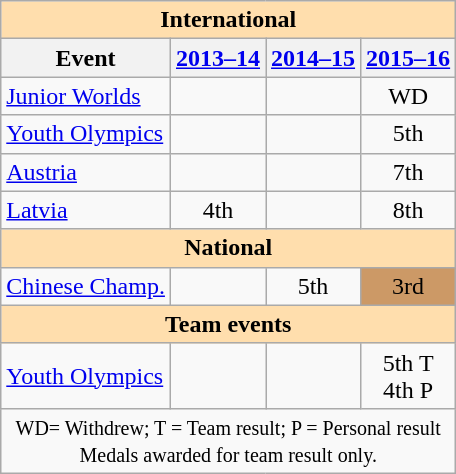<table class="wikitable" style="text-align:center">
<tr>
<th style="background-color: #ffdead; " colspan=4 align=center>International</th>
</tr>
<tr>
<th>Event</th>
<th><a href='#'>2013–14</a> <br> </th>
<th><a href='#'>2014–15</a> <br> </th>
<th><a href='#'>2015–16</a> <br> </th>
</tr>
<tr>
<td align=left><a href='#'>Junior Worlds</a></td>
<td></td>
<td></td>
<td>WD</td>
</tr>
<tr>
<td align=left><a href='#'>Youth Olympics</a></td>
<td></td>
<td></td>
<td>5th</td>
</tr>
<tr>
<td align=left> <a href='#'>Austria</a></td>
<td></td>
<td></td>
<td>7th</td>
</tr>
<tr>
<td align=left> <a href='#'>Latvia</a></td>
<td>4th</td>
<td></td>
<td>8th</td>
</tr>
<tr>
<th style="background-color: #ffdead; " colspan=4 align=center>National</th>
</tr>
<tr>
<td align=left><a href='#'>Chinese Champ.</a></td>
<td></td>
<td>5th</td>
<td bgcolor=cc9966>3rd</td>
</tr>
<tr>
<th style="background-color: #ffdead; " colspan=4 align=center>Team events</th>
</tr>
<tr>
<td align=left><a href='#'>Youth Olympics</a></td>
<td></td>
<td></td>
<td>5th T <br> 4th P</td>
</tr>
<tr>
<td colspan=4 align=center><small>WD= Withdrew; T = Team result; P = Personal result<br>Medals awarded for team result only.</small></td>
</tr>
</table>
